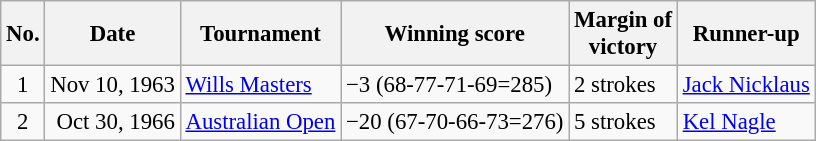<table class="wikitable" style="font-size:95%;">
<tr>
<th>No.</th>
<th>Date</th>
<th>Tournament</th>
<th>Winning score</th>
<th>Margin of<br>victory</th>
<th>Runner-up</th>
</tr>
<tr>
<td align=center>1</td>
<td align=right>Nov 10, 1963</td>
<td><a href='#'>Wills Masters</a></td>
<td>−3 (68-77-71-69=285)</td>
<td>2 strokes</td>
<td> <a href='#'>Jack Nicklaus</a></td>
</tr>
<tr>
<td align=center>2</td>
<td align=right>Oct 30, 1966</td>
<td><a href='#'>Australian Open</a></td>
<td>−20 (67-70-66-73=276)</td>
<td>5 strokes</td>
<td> <a href='#'>Kel Nagle</a></td>
</tr>
</table>
